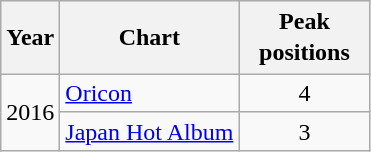<table class="wikitable">
<tr>
<th>Year</th>
<th>Chart</th>
<th style="width:5em;line-height:1.3">Peak positions</th>
</tr>
<tr>
<td rowspan="2">2016</td>
<td><a href='#'>Oricon</a></td>
<td align="center">4</td>
</tr>
<tr>
<td><a href='#'>Japan Hot Album</a></td>
<td align="center">3</td>
</tr>
</table>
